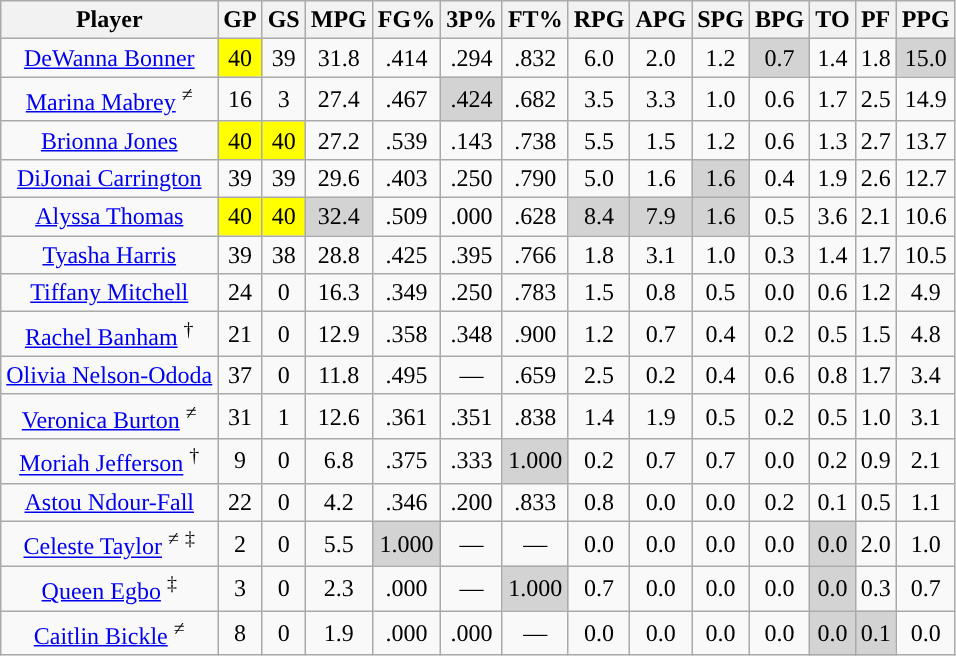<table class="wikitable sortable" style="text-align:center;">
<tr>
<th>Player</th>
<th>GP</th>
<th>GS</th>
<th>MPG</th>
<th>FG%</th>
<th>3P%</th>
<th>FT%</th>
<th>RPG</th>
<th>APG</th>
<th>SPG</th>
<th>BPG</th>
<th>TO</th>
<th>PF</th>
<th>PPG</th>
</tr>
<tr>
<td><a href='#'>DeWanna Bonner</a></td>
<td style="background:yellow;">40</td>
<td>39</td>
<td>31.8</td>
<td>.414</td>
<td>.294</td>
<td>.832</td>
<td>6.0</td>
<td>2.0</td>
<td>1.2</td>
<td style="background:#D3D3D3;">0.7</td>
<td>1.4</td>
<td>1.8</td>
<td style="background:#D3D3D3;">15.0</td>
</tr>
<tr>
<td><a href='#'>Marina Mabrey</a> <sup>≠</sup></td>
<td>16</td>
<td>3</td>
<td>27.4</td>
<td>.467</td>
<td style="background:#D3D3D3;">.424</td>
<td>.682</td>
<td>3.5</td>
<td>3.3</td>
<td>1.0</td>
<td>0.6</td>
<td>1.7</td>
<td>2.5</td>
<td>14.9</td>
</tr>
<tr>
<td><a href='#'>Brionna Jones</a></td>
<td style="background:yellow;">40</td>
<td style="background:yellow;">40</td>
<td>27.2</td>
<td>.539</td>
<td>.143</td>
<td>.738</td>
<td>5.5</td>
<td>1.5</td>
<td>1.2</td>
<td>0.6</td>
<td>1.3</td>
<td>2.7</td>
<td>13.7</td>
</tr>
<tr>
<td><a href='#'>DiJonai Carrington</a></td>
<td>39</td>
<td>39</td>
<td>29.6</td>
<td>.403</td>
<td>.250</td>
<td>.790</td>
<td>5.0</td>
<td>1.6</td>
<td style="background:#D3D3D3;">1.6</td>
<td>0.4</td>
<td>1.9</td>
<td>2.6</td>
<td>12.7</td>
</tr>
<tr>
<td><a href='#'>Alyssa Thomas</a></td>
<td style="background:yellow;">40</td>
<td style="background:yellow;">40</td>
<td style="background:#D3D3D3;">32.4</td>
<td>.509</td>
<td>.000</td>
<td>.628</td>
<td style="background:#D3D3D3;">8.4</td>
<td style="background:#D3D3D3;">7.9</td>
<td style="background:#D3D3D3;">1.6</td>
<td>0.5</td>
<td>3.6</td>
<td>2.1</td>
<td>10.6</td>
</tr>
<tr>
<td><a href='#'>Tyasha Harris</a></td>
<td>39</td>
<td>38</td>
<td>28.8</td>
<td>.425</td>
<td>.395</td>
<td>.766</td>
<td>1.8</td>
<td>3.1</td>
<td>1.0</td>
<td>0.3</td>
<td>1.4</td>
<td>1.7</td>
<td>10.5</td>
</tr>
<tr>
<td><a href='#'>Tiffany Mitchell</a></td>
<td>24</td>
<td>0</td>
<td>16.3</td>
<td>.349</td>
<td>.250</td>
<td>.783</td>
<td>1.5</td>
<td>0.8</td>
<td>0.5</td>
<td>0.0</td>
<td>0.6</td>
<td>1.2</td>
<td>4.9</td>
</tr>
<tr>
<td><a href='#'>Rachel Banham</a> <sup>†</sup></td>
<td>21</td>
<td>0</td>
<td>12.9</td>
<td>.358</td>
<td>.348</td>
<td>.900</td>
<td>1.2</td>
<td>0.7</td>
<td>0.4</td>
<td>0.2</td>
<td>0.5</td>
<td>1.5</td>
<td>4.8</td>
</tr>
<tr>
<td><a href='#'>Olivia Nelson-Ododa</a></td>
<td>37</td>
<td>0</td>
<td>11.8</td>
<td>.495</td>
<td>—</td>
<td>.659</td>
<td>2.5</td>
<td>0.2</td>
<td>0.4</td>
<td>0.6</td>
<td>0.8</td>
<td>1.7</td>
<td>3.4</td>
</tr>
<tr>
<td><a href='#'>Veronica Burton</a> <sup>≠</sup></td>
<td>31</td>
<td>1</td>
<td>12.6</td>
<td>.361</td>
<td>.351</td>
<td>.838</td>
<td>1.4</td>
<td>1.9</td>
<td>0.5</td>
<td>0.2</td>
<td>0.5</td>
<td>1.0</td>
<td>3.1</td>
</tr>
<tr>
<td><a href='#'>Moriah Jefferson</a> <sup>†</sup></td>
<td>9</td>
<td>0</td>
<td>6.8</td>
<td>.375</td>
<td>.333</td>
<td style="background:#D3D3D3;">1.000</td>
<td>0.2</td>
<td>0.7</td>
<td>0.7</td>
<td>0.0</td>
<td>0.2</td>
<td>0.9</td>
<td>2.1</td>
</tr>
<tr>
<td><a href='#'>Astou Ndour-Fall</a></td>
<td>22</td>
<td>0</td>
<td>4.2</td>
<td>.346</td>
<td>.200</td>
<td>.833</td>
<td>0.8</td>
<td>0.0</td>
<td>0.0</td>
<td>0.2</td>
<td>0.1</td>
<td>0.5</td>
<td>1.1</td>
</tr>
<tr>
<td><a href='#'>Celeste Taylor</a> <sup>≠</sup> <sup>‡</sup></td>
<td>2</td>
<td>0</td>
<td>5.5</td>
<td style="background:#D3D3D3;">1.000</td>
<td>—</td>
<td>—</td>
<td>0.0</td>
<td>0.0</td>
<td>0.0</td>
<td>0.0</td>
<td style="background:#D3D3D3;">0.0</td>
<td>2.0</td>
<td>1.0</td>
</tr>
<tr>
<td><a href='#'>Queen Egbo</a> <sup>‡</sup></td>
<td>3</td>
<td>0</td>
<td>2.3</td>
<td>.000</td>
<td>—</td>
<td style="background:#D3D3D3;">1.000</td>
<td>0.7</td>
<td>0.0</td>
<td>0.0</td>
<td>0.0</td>
<td style="background:#D3D3D3;">0.0</td>
<td>0.3</td>
<td>0.7</td>
</tr>
<tr>
<td><a href='#'>Caitlin Bickle</a> <sup>≠</sup></td>
<td>8</td>
<td>0</td>
<td>1.9</td>
<td>.000</td>
<td>.000</td>
<td>—</td>
<td>0.0</td>
<td>0.0</td>
<td>0.0</td>
<td>0.0</td>
<td style="background:#D3D3D3;">0.0</td>
<td style="background:#D3D3D3;">0.1</td>
<td>0.0</td>
</tr>
</table>
